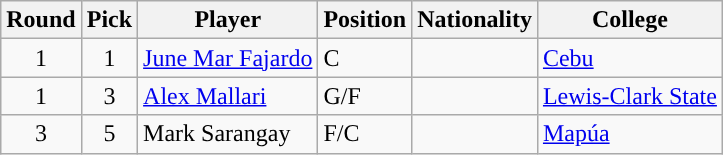<table class="wikitable sortable sortable">
<tr>
<th>Round</th>
<th>Pick</th>
<th>Player</th>
<th>Position</th>
<th>Nationality</th>
<th>College</th>
</tr>
<tr>
<td align=center>1</td>
<td align=center>1</td>
<td><a href='#'>June Mar Fajardo</a></td>
<td>C</td>
<td></td>
<td><a href='#'>Cebu</a></td>
</tr>
<tr>
<td align=center>1</td>
<td align=center>3</td>
<td><a href='#'>Alex Mallari</a></td>
<td>G/F</td>
<td></td>
<td><a href='#'>Lewis-Clark State</a></td>
</tr>
<tr>
<td align=center>3</td>
<td align=center>5</td>
<td>Mark Sarangay</td>
<td>F/C</td>
<td></td>
<td><a href='#'>Mapúa</a></td>
</tr>
</table>
